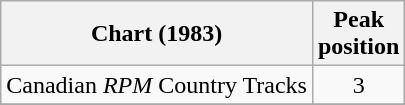<table class="wikitable sortable">
<tr>
<th>Chart (1983)</th>
<th>Peak<br>position</th>
</tr>
<tr>
<td>Canadian <em>RPM</em> Country Tracks</td>
<td align="center">3</td>
</tr>
<tr>
</tr>
<tr>
</tr>
<tr>
</tr>
</table>
